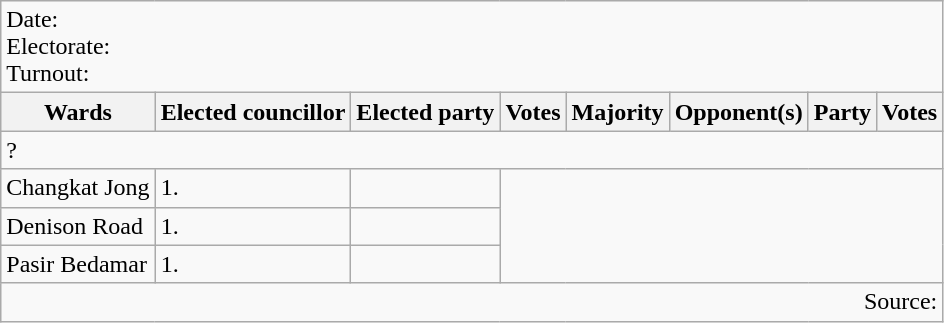<table class=wikitable>
<tr>
<td colspan=8>Date: <br>Electorate: <br>Turnout:</td>
</tr>
<tr>
<th>Wards</th>
<th>Elected councillor</th>
<th>Elected party</th>
<th>Votes</th>
<th>Majority</th>
<th>Opponent(s)</th>
<th>Party</th>
<th>Votes</th>
</tr>
<tr>
<td colspan=8>? </td>
</tr>
<tr>
<td>Changkat Jong</td>
<td>1.</td>
<td></td>
</tr>
<tr>
<td>Denison Road</td>
<td>1.</td>
<td></td>
</tr>
<tr>
<td>Pasir Bedamar</td>
<td>1.</td>
<td></td>
</tr>
<tr>
<td colspan=8 align=right>Source:</td>
</tr>
</table>
